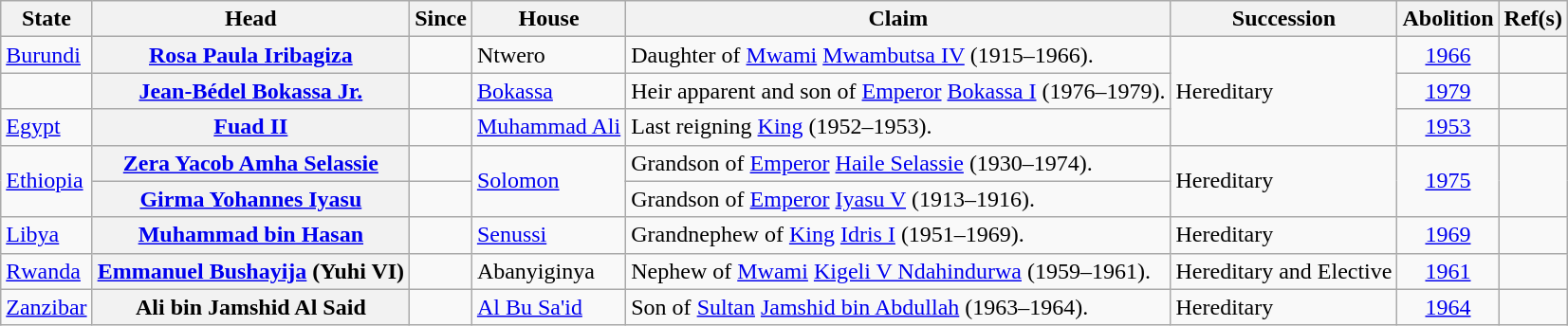<table class="wikitable sortable">
<tr>
<th>State</th>
<th>Head</th>
<th>Since</th>
<th>House</th>
<th>Claim</th>
<th>Succession</th>
<th>Abolition</th>
<th>Ref(s)</th>
</tr>
<tr>
<td> <a href='#'>Burundi</a></td>
<th scope="row"><a href='#'>Rosa Paula Iribagiza</a></th>
<td></td>
<td>Ntwero</td>
<td>Daughter of <a href='#'>Mwami</a> <a href='#'>Mwambutsa IV</a> (1915–1966).</td>
<td rowspan="3">Hereditary</td>
<td style="text-align:center;"><a href='#'>1966</a></td>
<td style="text-align:center;"></td>
</tr>
<tr>
<td></td>
<th scope="row"><a href='#'>Jean-Bédel Bokassa Jr.</a></th>
<td></td>
<td><a href='#'>Bokassa</a></td>
<td>Heir apparent and son of <a href='#'>Emperor</a> <a href='#'>Bokassa I</a> (1976–1979).</td>
<td style="text-align:center;"><a href='#'>1979</a></td>
<td style="text-align:center;"></td>
</tr>
<tr>
<td> <a href='#'>Egypt</a></td>
<th scope="row"><a href='#'>Fuad II</a></th>
<td></td>
<td><a href='#'>Muhammad Ali</a></td>
<td>Last reigning <a href='#'>King</a> (1952–1953).</td>
<td style="text-align:center;"><a href='#'>1953</a></td>
<td style="text-align:center;"></td>
</tr>
<tr>
<td rowspan="2"> <a href='#'>Ethiopia</a></td>
<th scope="row"><a href='#'>Zera Yacob Amha Selassie</a></th>
<td></td>
<td rowspan="2"><a href='#'>Solomon</a></td>
<td>Grandson of <a href='#'>Emperor</a> <a href='#'>Haile Selassie</a> (1930–1974).</td>
<td rowspan="2">Hereditary </td>
<td rowspan="2" style="text-align:center;"><a href='#'>1975</a></td>
<td style="text-align:center;" rowspan="2"></td>
</tr>
<tr>
<th scope="row"><a href='#'>Girma Yohannes Iyasu</a></th>
<td></td>
<td>Grandson of <a href='#'>Emperor</a> <a href='#'>Iyasu V</a> (1913–1916).</td>
</tr>
<tr>
<td> <a href='#'>Libya</a></td>
<th scope="row"><a href='#'>Muhammad bin Hasan</a></th>
<td></td>
<td><a href='#'>Senussi</a></td>
<td>Grandnephew of <a href='#'>King</a> <a href='#'>Idris I</a> (1951–1969).</td>
<td>Hereditary</td>
<td style="text-align:center;"><a href='#'>1969</a></td>
<td style="text-align:center;"></td>
</tr>
<tr>
<td> <a href='#'>Rwanda</a></td>
<th scope="row"><a href='#'>Emmanuel Bushayija</a> (Yuhi VI)</th>
<td></td>
<td>Abanyiginya</td>
<td>Nephew of <a href='#'>Mwami</a> <a href='#'>Kigeli V Ndahindurwa</a> (1959–1961).</td>
<td>Hereditary and Elective</td>
<td style="text-align:center;"><a href='#'>1961</a></td>
<td style="text-align:center;"></td>
</tr>
<tr>
<td> <a href='#'>Zanzibar</a></td>
<th scope="row">Ali bin Jamshid Al Said</th>
<td></td>
<td><a href='#'>Al Bu Sa'id</a></td>
<td>Son of <a href='#'>Sultan</a> <a href='#'>Jamshid bin Abdullah</a> (1963–1964).</td>
<td>Hereditary</td>
<td style="text-align:center;"><a href='#'>1964</a></td>
<td style="text-align:center;"></td>
</tr>
</table>
